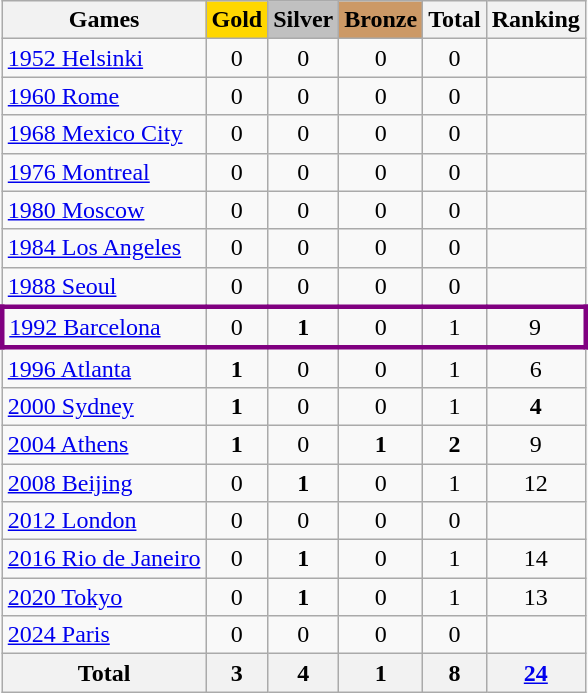<table class="wikitable sortable" style="text-align:center">
<tr>
<th>Games</th>
<th style="background-color:gold;">Gold</th>
<th style="background-color:silver;">Silver</th>
<th style="background-color:#c96;">Bronze</th>
<th>Total</th>
<th>Ranking</th>
</tr>
<tr>
<td align="left"> <a href='#'>1952 Helsinki</a></td>
<td>0</td>
<td>0</td>
<td>0</td>
<td>0</td>
<td></td>
</tr>
<tr>
<td align="left"> <a href='#'>1960 Rome</a></td>
<td>0</td>
<td>0</td>
<td>0</td>
<td>0</td>
<td></td>
</tr>
<tr>
<td align="left"> <a href='#'>1968 Mexico City</a></td>
<td>0</td>
<td>0</td>
<td>0</td>
<td>0</td>
<td></td>
</tr>
<tr>
<td align="left"> <a href='#'>1976 Montreal</a></td>
<td>0</td>
<td>0</td>
<td>0</td>
<td>0</td>
<td></td>
</tr>
<tr>
<td align="left"> <a href='#'>1980 Moscow</a></td>
<td>0</td>
<td>0</td>
<td>0</td>
<td>0</td>
<td></td>
</tr>
<tr>
<td align="left"> <a href='#'>1984 Los Angeles</a></td>
<td>0</td>
<td>0</td>
<td>0</td>
<td>0</td>
<td></td>
</tr>
<tr>
<td align="left"> <a href='#'>1988 Seoul</a></td>
<td>0</td>
<td>0</td>
<td>0</td>
<td>0</td>
<td></td>
</tr>
<tr align="center" style="border: 3px solid purple">
<td align="left"> <a href='#'>1992 Barcelona</a></td>
<td>0</td>
<td><strong>1</strong></td>
<td>0</td>
<td>1</td>
<td>9</td>
</tr>
<tr>
<td align="left"> <a href='#'>1996 Atlanta</a></td>
<td><strong>1</strong></td>
<td>0</td>
<td>0</td>
<td>1</td>
<td>6</td>
</tr>
<tr>
<td align="left"> <a href='#'>2000 Sydney</a></td>
<td><strong>1</strong></td>
<td>0</td>
<td>0</td>
<td>1</td>
<td><strong>4</strong></td>
</tr>
<tr>
<td align="left"> <a href='#'>2004 Athens</a></td>
<td><strong>1</strong></td>
<td>0</td>
<td><strong>1</strong></td>
<td><strong>2</strong></td>
<td>9</td>
</tr>
<tr>
<td align="left"> <a href='#'>2008 Beijing</a></td>
<td>0</td>
<td><strong>1</strong></td>
<td>0</td>
<td>1</td>
<td>12</td>
</tr>
<tr>
<td align="left"> <a href='#'>2012 London</a></td>
<td>0</td>
<td>0</td>
<td>0</td>
<td>0</td>
<td></td>
</tr>
<tr>
<td align="left"> <a href='#'>2016 Rio de Janeiro</a></td>
<td>0</td>
<td><strong>1</strong></td>
<td>0</td>
<td>1</td>
<td>14</td>
</tr>
<tr>
<td align="left"> <a href='#'>2020 Tokyo</a></td>
<td>0</td>
<td><strong>1</strong></td>
<td>0</td>
<td>1</td>
<td>13</td>
</tr>
<tr>
<td align="left"> <a href='#'>2024 Paris</a></td>
<td>0</td>
<td>0</td>
<td>0</td>
<td>0</td>
<td></td>
</tr>
<tr>
<th>Total</th>
<th>3</th>
<th>4</th>
<th>1</th>
<th>8</th>
<th><a href='#'>24</a></th>
</tr>
</table>
